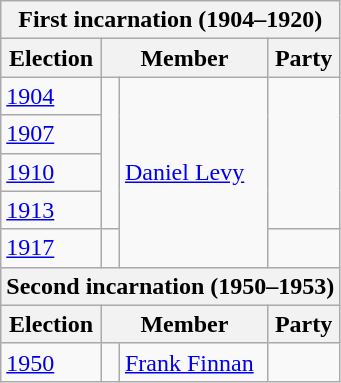<table class="wikitable">
<tr>
<th colspan="4">First incarnation (1904–1920)</th>
</tr>
<tr>
<th>Election</th>
<th colspan="2">Member</th>
<th>Party</th>
</tr>
<tr>
<td><a href='#'>1904</a></td>
<td rowspan="4" > </td>
<td rowspan="5"><a href='#'>Daniel Levy</a></td>
<td rowspan="4"></td>
</tr>
<tr>
<td><a href='#'>1907</a></td>
</tr>
<tr>
<td><a href='#'>1910</a></td>
</tr>
<tr>
<td><a href='#'>1913</a></td>
</tr>
<tr>
<td><a href='#'>1917</a></td>
<td> </td>
<td></td>
</tr>
<tr>
<th colspan="4">Second incarnation (1950–1953)</th>
</tr>
<tr>
<th>Election</th>
<th colspan="2">Member</th>
<th>Party</th>
</tr>
<tr>
<td><a href='#'>1950</a></td>
<td> </td>
<td><a href='#'>Frank Finnan</a></td>
<td></td>
</tr>
</table>
